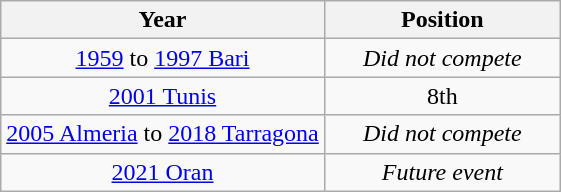<table class="wikitable" style="text-align: center;">
<tr>
<th>Year</th>
<th width="150">Position</th>
</tr>
<tr>
<td style="text-align: middle; "><a href='#'>1959</a> to  <a href='#'>1997 Bari</a></td>
<td><em>Did not compete</em></td>
</tr>
<tr>
<td> <a href='#'>2001 Tunis</a></td>
<td>8th</td>
</tr>
<tr>
<td><a href='#'>2005 Almeria</a> to <a href='#'>2018 Tarragona</a></td>
<td><em>Did not compete</em></td>
</tr>
<tr>
<td> <a href='#'>2021 Oran</a></td>
<td><em>Future event</em></td>
</tr>
</table>
